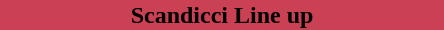<table class="toccolours" align="left" width="300px">
<tr>
<th style="background:#CB4154"><span>Scandicci Line up</span></th>
</tr>
<tr>
<td><div><br>





</div></td>
</tr>
</table>
